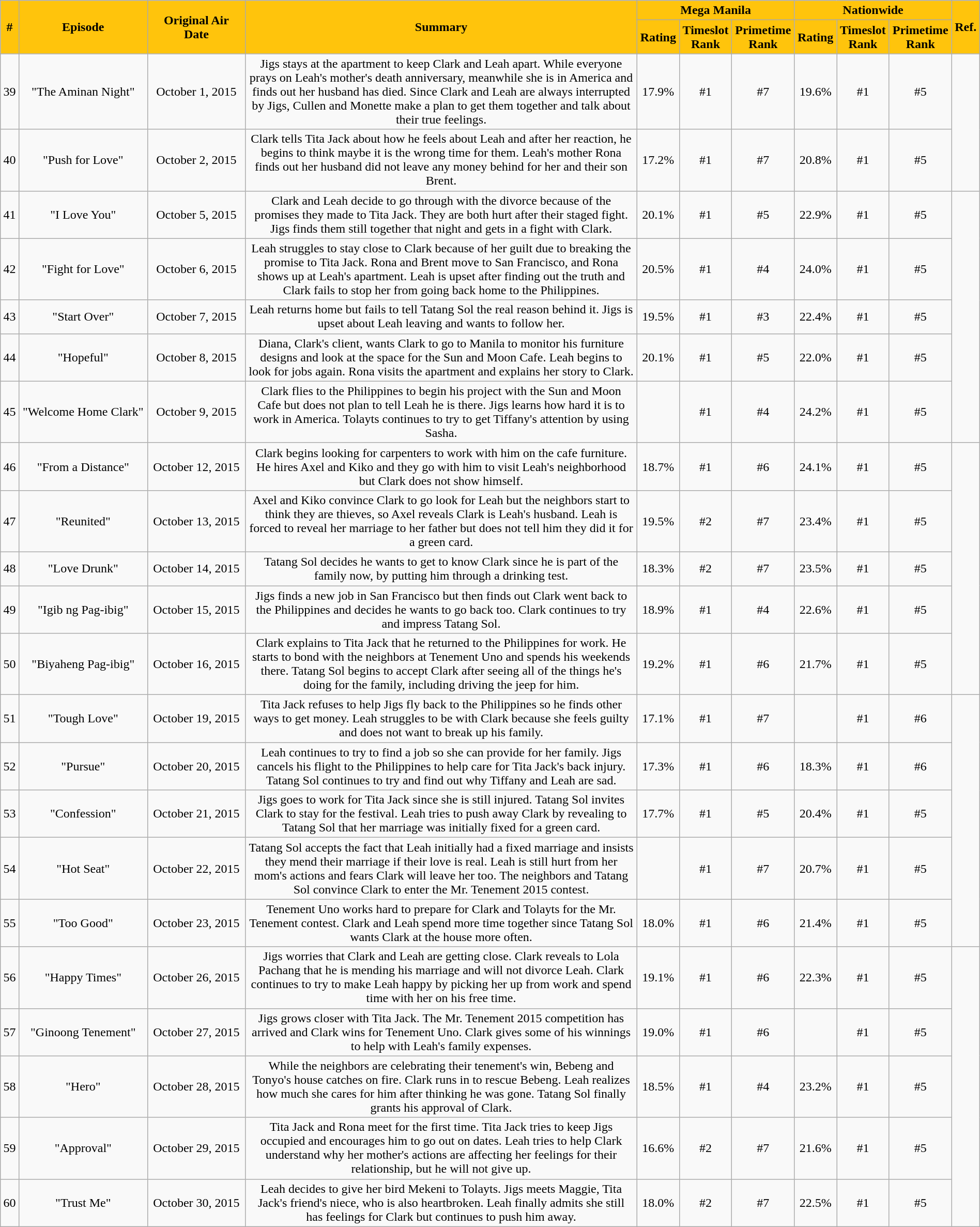<table class="wikitable" style="text-align:center; font-size:100%; line-height:18px;"  width="100%">
<tr>
<th style="background-color:#FFC40C;" rowspan="2">#</th>
<th style="background-color:#FFC40C;" rowspan="2">Episode</th>
<th style="background-color:#FFC40C;" rowspan="2" width="10%">Original Air Date</th>
<th style="background-color:#FFC40C;" rowspan="2" width="40%">Summary</th>
<th style="background-color:#FFC40C;" colspan="3">Mega Manila</th>
<th style="background-color:#FFC40C;" colspan="3">Nationwide</th>
<th style="background-color:#FFC40C;" rowspan="2">Ref.</th>
</tr>
<tr>
<th style="background-color:#FFC40C;">Rating</th>
<th style="background-color:#FFC40C;">Timeslot<br>Rank</th>
<th style="background-color:#FFC40C;">Primetime<br>Rank</th>
<th style="background-color:#FFC40C;">Rating</th>
<th style="background-color:#FFC40C;">Timeslot<br>Rank</th>
<th style="background-color:#FFC40C;">Primetime<br>Rank</th>
</tr>
<tr>
<td>39</td>
<td>"The Aminan Night"</td>
<td>October 1, 2015</td>
<td>Jigs stays at the apartment to keep Clark and Leah apart. While everyone prays on Leah's mother's death anniversary, meanwhile she is in America and finds out her husband has died. Since Clark and Leah are always interrupted by Jigs, Cullen and Monette make a plan to get them together and talk about their true feelings.</td>
<td>17.9%</td>
<td>#1</td>
<td>#7</td>
<td>19.6%</td>
<td>#1</td>
<td>#5</td>
<td rowspan="2"></td>
</tr>
<tr>
<td>40</td>
<td>"Push for Love"</td>
<td>October 2, 2015</td>
<td>Clark tells Tita Jack about how he feels about Leah and after her reaction, he begins to think maybe it is the wrong time for them. Leah's mother Rona finds out her husband did not leave any money behind for her and their son Brent.</td>
<td>17.2%</td>
<td>#1</td>
<td>#7</td>
<td>20.8%</td>
<td>#1</td>
<td>#5</td>
</tr>
<tr>
<td>41</td>
<td>"I Love You"</td>
<td>October 5, 2015</td>
<td>Clark and Leah decide to go through with the divorce because of the promises they made to Tita Jack. They are both hurt after their staged fight. Jigs finds them still together that night and gets in a fight with Clark.</td>
<td>20.1%</td>
<td>#1</td>
<td>#5</td>
<td>22.9%</td>
<td>#1</td>
<td>#5</td>
<td rowspan="5"><br><br></td>
</tr>
<tr>
<td>42</td>
<td>"Fight for Love"</td>
<td>October 6, 2015</td>
<td>Leah struggles to stay close to Clark because of her guilt due to breaking the promise to Tita Jack. Rona and Brent move to San Francisco, and Rona shows up at Leah's apartment. Leah is upset after finding out the truth and Clark fails to stop her from going back home to the Philippines.</td>
<td>20.5%</td>
<td>#1</td>
<td>#4</td>
<td>24.0%</td>
<td>#1</td>
<td>#5</td>
</tr>
<tr>
<td>43</td>
<td>"Start Over"</td>
<td>October 7, 2015</td>
<td>Leah returns home but fails to tell Tatang Sol the real reason behind it. Jigs is upset about Leah leaving and wants to follow her.</td>
<td>19.5%</td>
<td>#1</td>
<td>#3</td>
<td>22.4%</td>
<td>#1</td>
<td>#5</td>
</tr>
<tr>
<td>44</td>
<td>"Hopeful"</td>
<td>October 8, 2015</td>
<td>Diana, Clark's client, wants Clark to go to Manila to monitor his furniture designs and look at the space for the Sun and Moon Cafe. Leah begins to look for jobs again. Rona visits the apartment and explains her story to Clark.</td>
<td>20.1%</td>
<td>#1</td>
<td>#5</td>
<td>22.0%</td>
<td>#1</td>
<td>#5</td>
</tr>
<tr>
<td>45</td>
<td>"Welcome Home Clark"</td>
<td>October 9, 2015</td>
<td>Clark flies to the Philippines to begin his project with the Sun and Moon Cafe but does not plan to tell Leah he is there. Jigs learns how hard it is to work in America. Tolayts continues to try to get Tiffany's attention by using Sasha.</td>
<td></td>
<td>#1</td>
<td>#4</td>
<td>24.2%</td>
<td>#1</td>
<td>#5</td>
</tr>
<tr>
<td>46</td>
<td>"From a Distance"</td>
<td>October 12, 2015</td>
<td>Clark begins looking for carpenters to work with him on the cafe furniture. He hires Axel and Kiko and they go with him to visit Leah's neighborhood but Clark does not show himself.</td>
<td>18.7%</td>
<td>#1</td>
<td>#6</td>
<td>24.1%</td>
<td>#1</td>
<td>#5</td>
<td rowspan="5"><br><br></td>
</tr>
<tr>
<td>47</td>
<td>"Reunited"</td>
<td>October 13, 2015</td>
<td>Axel and Kiko convince Clark to go look for Leah but the neighbors start to think they are thieves, so Axel reveals Clark is Leah's husband. Leah is forced to reveal her marriage to her father but does not tell him they did it for a green card.</td>
<td>19.5%</td>
<td>#2</td>
<td>#7</td>
<td>23.4%</td>
<td>#1</td>
<td>#5</td>
</tr>
<tr>
<td>48</td>
<td>"Love Drunk"</td>
<td>October 14, 2015</td>
<td>Tatang Sol decides he wants to get to know Clark since he is part of the family now, by putting him through a drinking test.</td>
<td>18.3%</td>
<td>#2</td>
<td>#7</td>
<td>23.5%</td>
<td>#1</td>
<td>#5</td>
</tr>
<tr>
<td>49</td>
<td>"Igib ng Pag-ibig"</td>
<td>October 15, 2015</td>
<td>Jigs finds a new job in San Francisco but then finds out Clark went back to the Philippines and decides he wants to go back too. Clark continues to try and impress Tatang Sol.</td>
<td>18.9%</td>
<td>#1</td>
<td>#4</td>
<td>22.6%</td>
<td>#1</td>
<td>#5</td>
</tr>
<tr>
<td>50</td>
<td>"Biyaheng Pag-ibig"</td>
<td>October 16, 2015</td>
<td>Clark explains to Tita Jack that he returned to the Philippines for work. He starts to bond with the neighbors at Tenement Uno and spends his weekends there. Tatang Sol begins to accept Clark after seeing all of the things he's doing for the family, including driving the jeep for him.</td>
<td>19.2%</td>
<td>#1</td>
<td>#6</td>
<td>21.7%</td>
<td>#1</td>
<td>#5</td>
</tr>
<tr>
<td>51</td>
<td>"Tough Love"</td>
<td>October 19, 2015</td>
<td>Tita Jack refuses to help Jigs fly back to the Philippines so he finds other ways to get money. Leah struggles to be with Clark because she feels guilty and does not want to break up his family.</td>
<td>17.1%</td>
<td>#1</td>
<td>#7</td>
<td></td>
<td>#1</td>
<td>#6</td>
<td rowspan="5"></td>
</tr>
<tr>
<td>52</td>
<td>"Pursue"</td>
<td>October 20, 2015</td>
<td>Leah continues to try to find a job so she can provide for her family. Jigs cancels his flight to the Philippines to help care for Tita Jack's back injury. Tatang Sol continues to try and find out why Tiffany and Leah are sad.</td>
<td>17.3%</td>
<td>#1</td>
<td>#6</td>
<td>18.3%</td>
<td>#1</td>
<td>#6</td>
</tr>
<tr>
<td>53</td>
<td>"Confession"</td>
<td>October 21, 2015</td>
<td>Jigs goes to work for Tita Jack since she is still injured. Tatang Sol invites Clark to stay for the festival. Leah tries to push away Clark by revealing to Tatang Sol that her marriage was initially fixed for a green card.</td>
<td>17.7%</td>
<td>#1</td>
<td>#5</td>
<td>20.4%</td>
<td>#1</td>
<td>#5</td>
</tr>
<tr>
<td>54</td>
<td>"Hot Seat"</td>
<td>October 22, 2015</td>
<td>Tatang Sol accepts the fact that Leah initially had a fixed marriage and insists they mend their marriage if their love is real. Leah is still hurt from her mom's actions and fears Clark will leave her too. The neighbors and Tatang Sol convince Clark to enter the Mr. Tenement 2015 contest.</td>
<td></td>
<td>#1</td>
<td>#7</td>
<td>20.7%</td>
<td>#1</td>
<td>#5</td>
</tr>
<tr>
<td>55</td>
<td>"Too Good"</td>
<td>October 23, 2015</td>
<td>Tenement Uno works hard to prepare for Clark and Tolayts for the Mr. Tenement contest. Clark and Leah spend more time together since Tatang Sol wants Clark at the house more often.</td>
<td>18.0%</td>
<td>#1</td>
<td>#6</td>
<td>21.4%</td>
<td>#1</td>
<td>#5</td>
</tr>
<tr>
<td>56</td>
<td>"Happy Times"</td>
<td>October 26, 2015</td>
<td>Jigs worries that Clark and Leah are getting close. Clark reveals to Lola Pachang that he is mending his marriage and will not divorce Leah. Clark continues to try to make Leah happy by picking her up from work and spend time with her on his free time.</td>
<td>19.1%</td>
<td>#1</td>
<td>#6</td>
<td>22.3%</td>
<td>#1</td>
<td>#5</td>
<td rowspan="5"></td>
</tr>
<tr>
<td>57</td>
<td>"Ginoong Tenement"</td>
<td>October 27, 2015</td>
<td>Jigs grows closer with Tita Jack. The Mr. Tenement 2015 competition has arrived and Clark wins for Tenement Uno. Clark gives some of his winnings to help with Leah's family expenses.</td>
<td>19.0%</td>
<td>#1</td>
<td>#6</td>
<td></td>
<td>#1</td>
<td>#5</td>
</tr>
<tr>
<td>58</td>
<td>"Hero"</td>
<td>October 28, 2015</td>
<td>While the neighbors are celebrating their tenement's win, Bebeng and Tonyo's house catches on fire. Clark runs in to rescue Bebeng. Leah realizes how much she cares for him after thinking he was gone. Tatang Sol finally grants his approval of Clark.</td>
<td>18.5%</td>
<td>#1</td>
<td>#4</td>
<td>23.2%</td>
<td>#1</td>
<td>#5</td>
</tr>
<tr>
<td>59</td>
<td>"Approval"</td>
<td>October 29, 2015</td>
<td>Tita Jack and Rona meet for the first time. Tita Jack tries to keep Jigs occupied and encourages him to go out on dates. Leah tries to help Clark understand why her mother's actions are affecting her feelings for their relationship, but he will not give up.</td>
<td>16.6%</td>
<td>#2</td>
<td>#7</td>
<td>21.6%</td>
<td>#1</td>
<td>#5</td>
</tr>
<tr>
<td>60</td>
<td>"Trust Me"</td>
<td>October 30, 2015</td>
<td>Leah decides to give her bird Mekeni to Tolayts. Jigs meets Maggie, Tita Jack's friend's niece, who is also heartbroken. Leah finally admits she still has feelings for Clark but continues to push him away.</td>
<td>18.0%</td>
<td>#2</td>
<td>#7</td>
<td>22.5%</td>
<td>#1</td>
<td>#5</td>
</tr>
</table>
